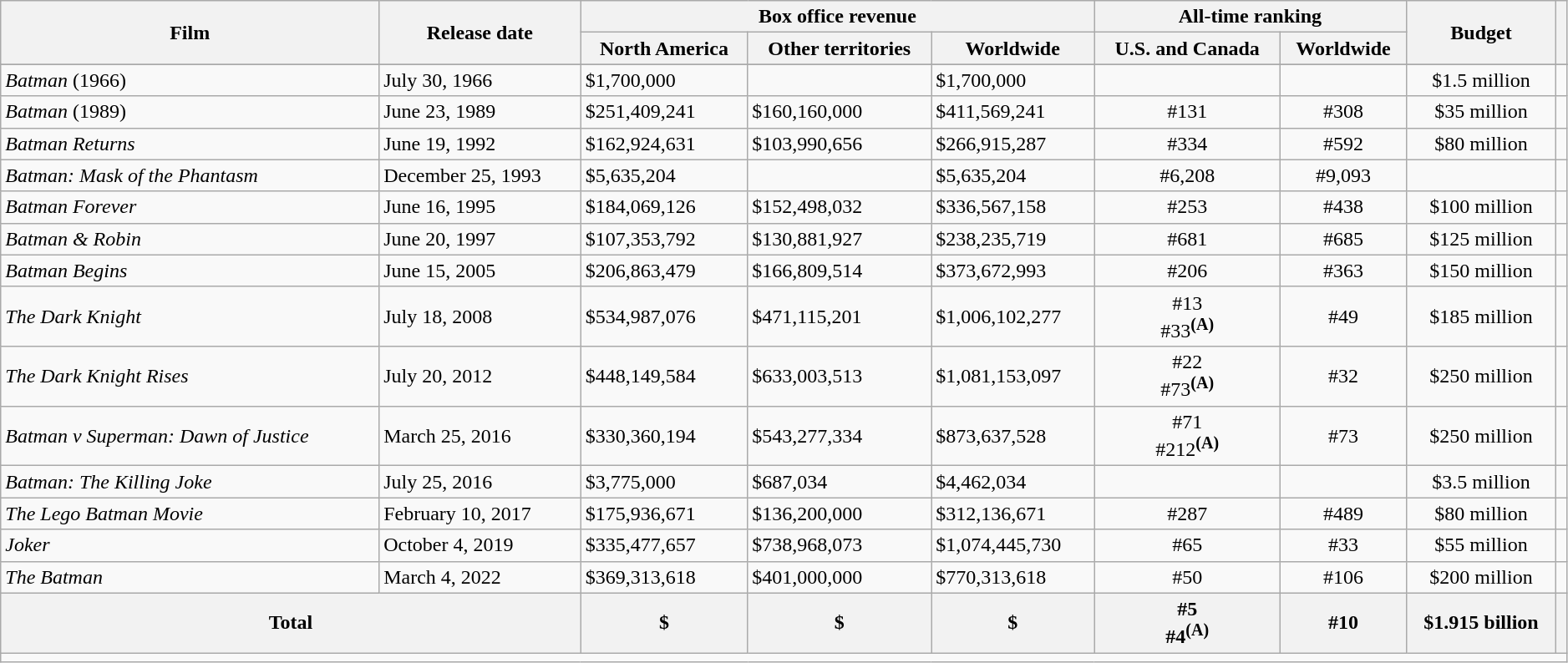<table class="wikitable sortable" style="width:99%;">
<tr>
<th rowspan="2">Film</th>
<th rowspan="2">Release date</th>
<th colspan="3">Box office revenue</th>
<th colspan="2">All-time ranking</th>
<th rowspan="2">Budget</th>
<th rowspan="2"></th>
</tr>
<tr>
<th>North America</th>
<th>Other territories</th>
<th>Worldwide</th>
<th>U.S. and Canada</th>
<th>Worldwide</th>
</tr>
<tr>
</tr>
<tr>
<td><em>Batman</em> (1966)</td>
<td>July 30, 1966</td>
<td>$1,700,000</td>
<td></td>
<td>$1,700,000</td>
<td></td>
<td></td>
<td style="text-align:center;">$1.5 million</td>
<td style="text-align:center;"></td>
</tr>
<tr>
<td><em>Batman</em> (1989)</td>
<td>June 23, 1989</td>
<td>$251,409,241</td>
<td>$160,160,000</td>
<td>$411,569,241</td>
<td style="text-align:center;">#131</td>
<td style="text-align:center;">#308</td>
<td style="text-align:center;">$35 million</td>
<td style="text-align:center;"></td>
</tr>
<tr>
<td><em>Batman Returns</em></td>
<td>June 19, 1992</td>
<td>$162,924,631</td>
<td>$103,990,656</td>
<td>$266,915,287</td>
<td style="text-align:center;">#334</td>
<td style="text-align:center;">#592</td>
<td style="text-align:center;">$80 million</td>
<td style="text-align:center;"></td>
</tr>
<tr>
<td><em>Batman: Mask of the Phantasm</em></td>
<td>December 25, 1993</td>
<td>$5,635,204</td>
<td></td>
<td>$5,635,204</td>
<td style="text-align:center;">#6,208</td>
<td style="text-align:center;">#9,093</td>
<td></td>
<td style="text-align:center;"></td>
</tr>
<tr>
<td><em>Batman Forever</em></td>
<td>June 16, 1995</td>
<td>$184,069,126</td>
<td>$152,498,032</td>
<td>$336,567,158</td>
<td style="text-align:center;">#253</td>
<td style="text-align:center;">#438</td>
<td style="text-align:center;">$100 million</td>
<td style="text-align:center;"></td>
</tr>
<tr>
<td><em>Batman & Robin</em></td>
<td>June 20, 1997</td>
<td>$107,353,792</td>
<td>$130,881,927</td>
<td>$238,235,719</td>
<td style="text-align:center;">#681</td>
<td style="text-align:center;">#685</td>
<td style="text-align:center;">$125 million</td>
<td style="text-align:center;"></td>
</tr>
<tr>
<td><em>Batman Begins</em></td>
<td>June 15, 2005</td>
<td>$206,863,479</td>
<td>$166,809,514</td>
<td>$373,672,993</td>
<td style="text-align:center;">#206</td>
<td style="text-align:center;">#363</td>
<td style="text-align:center;">$150 million</td>
<td style="text-align:center;"></td>
</tr>
<tr>
<td><em>The Dark Knight</em></td>
<td>July 18, 2008</td>
<td>$534,987,076</td>
<td>$471,115,201</td>
<td>$1,006,102,277</td>
<td style="text-align:center;">#13<br>#33<sup><strong>(A)</strong></sup></td>
<td style="text-align:center;">#49</td>
<td style="text-align:center;">$185 million</td>
<td style="text-align:center;"></td>
</tr>
<tr>
<td><em>The Dark Knight Rises</em></td>
<td>July 20, 2012</td>
<td>$448,149,584</td>
<td>$633,003,513</td>
<td>$1,081,153,097</td>
<td style="text-align:center;">#22<br>#73<sup><strong>(A)</strong></sup></td>
<td style="text-align:center;">#32</td>
<td style="text-align:center;">$250 million</td>
<td style="text-align:center;"></td>
</tr>
<tr>
<td><em>Batman v Superman: Dawn of Justice</em></td>
<td>March 25, 2016</td>
<td>$330,360,194</td>
<td>$543,277,334</td>
<td>$873,637,528</td>
<td style="text-align:center;">#71<br>#212<sup><strong>(A)</strong></sup></td>
<td style="text-align:center;">#73</td>
<td style="text-align:center;">$250 million</td>
<td style="text-align:center;"></td>
</tr>
<tr>
<td><em>Batman: The Killing Joke</em></td>
<td>July 25, 2016</td>
<td>$3,775,000</td>
<td>$687,034</td>
<td>$4,462,034</td>
<td></td>
<td></td>
<td style="text-align:center;">$3.5 million</td>
<td style="text-align:center;"></td>
</tr>
<tr>
<td><em>The Lego Batman Movie</em></td>
<td>February 10, 2017</td>
<td>$175,936,671</td>
<td>$136,200,000</td>
<td>$312,136,671</td>
<td style="text-align:center;">#287</td>
<td style="text-align:center;">#489</td>
<td style="text-align:center;">$80 million</td>
<td style="text-align:center;"></td>
</tr>
<tr>
<td><em>Joker</em></td>
<td>October 4, 2019</td>
<td>$335,477,657</td>
<td>$738,968,073</td>
<td>$1,074,445,730</td>
<td style="text-align:center;">#65</td>
<td style="text-align:center;">#33</td>
<td style="text-align:center;">$55 million</td>
<td style="text-align:center;"></td>
</tr>
<tr>
<td><em>The Batman</em></td>
<td>March 4, 2022</td>
<td>$369,313,618</td>
<td>$401,000,000</td>
<td>$770,313,618</td>
<td style="text-align:center;">#50</td>
<td style="text-align:center;">#106</td>
<td style="text-align:center;">$200 million</td>
<td style="text-align:center;"></td>
</tr>
<tr>
<th colspan="2">Total</th>
<th>$</th>
<th>$</th>
<th>$</th>
<th>#5<br>#4<sup>(A)</sup></th>
<th>#10</th>
<th style="text-align:center;">$1.915 billion</th>
<th></th>
</tr>
<tr>
<td colspan="9"></td>
</tr>
</table>
